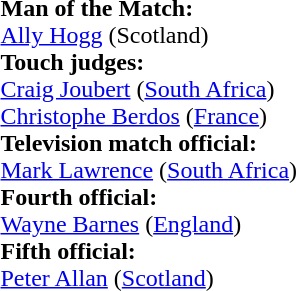<table width=100%>
<tr>
<td><br><strong>Man of the Match:</strong>
<br><a href='#'>Ally Hogg</a> (Scotland)<br><strong>Touch judges:</strong>
<br><a href='#'>Craig Joubert</a> (<a href='#'>South Africa</a>)
<br><a href='#'>Christophe Berdos</a> (<a href='#'>France</a>)
<br><strong>Television match official:</strong>
<br><a href='#'>Mark Lawrence</a> (<a href='#'>South Africa</a>)
<br><strong>Fourth official:</strong>
<br><a href='#'>Wayne Barnes</a> (<a href='#'>England</a>)
<br><strong>Fifth official:</strong>
<br><a href='#'>Peter Allan</a> (<a href='#'>Scotland</a>)</td>
</tr>
</table>
